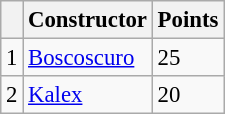<table class="wikitable" style="font-size: 95%;">
<tr>
<th></th>
<th>Constructor</th>
<th>Points</th>
</tr>
<tr>
<td align=center>1</td>
<td> <a href='#'>Boscoscuro</a></td>
<td align=left>25</td>
</tr>
<tr>
<td align=center>2</td>
<td> <a href='#'>Kalex</a></td>
<td align=left>20</td>
</tr>
</table>
